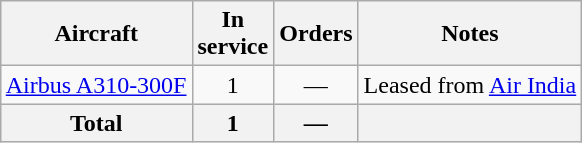<table class="wikitable" style="margin:0.5em auto;text-align:center">
<tr>
<th>Aircraft</th>
<th>In <br> service</th>
<th>Orders</th>
<th>Notes</th>
</tr>
<tr>
<td><a href='#'>Airbus A310-300F</a></td>
<td>1</td>
<td>—</td>
<td>Leased from <a href='#'>Air India</a></td>
</tr>
<tr>
<th>Total</th>
<th>1</th>
<th>—</th>
<th></th>
</tr>
</table>
